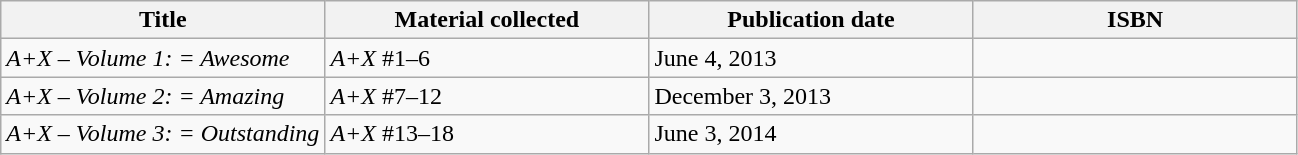<table class="wikitable" style="text-align:left;">
<tr>
<th width=25%>Title</th>
<th width=25%>Material collected</th>
<th width=25%>Publication date</th>
<th width=25%>ISBN</th>
</tr>
<tr>
<td><em>A+X – Volume 1: = Awesome</em></td>
<td><em>A+X</em> #1–6</td>
<td>June 4, 2013</td>
<td></td>
</tr>
<tr>
<td><em>A+X – Volume 2: = Amazing</em></td>
<td><em>A+X</em> #7–12</td>
<td>December 3, 2013</td>
<td></td>
</tr>
<tr>
<td><em>A+X – Volume 3: = Outstanding</em></td>
<td><em>A+X</em> #13–18</td>
<td>June 3, 2014</td>
<td></td>
</tr>
</table>
